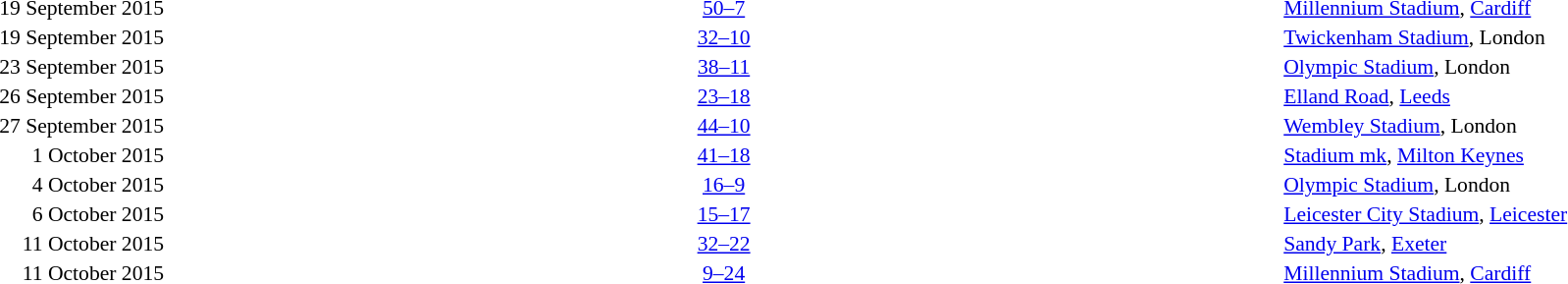<table style="width:100%" cellspacing="1">
<tr>
<th width=15%></th>
<th width=25%></th>
<th width=10%></th>
<th width=25%></th>
</tr>
<tr style=font-size:90%>
<td align=right>19 September 2015</td>
<td align=right></td>
<td align=center><a href='#'>50–7</a></td>
<td></td>
<td><a href='#'>Millennium Stadium</a>, <a href='#'>Cardiff</a></td>
</tr>
<tr style=font-size:90%>
<td align=right>19 September 2015</td>
<td align=right></td>
<td align=center><a href='#'>32–10</a></td>
<td></td>
<td><a href='#'>Twickenham Stadium</a>, London</td>
</tr>
<tr style=font-size:90%>
<td align=right>23 September 2015</td>
<td align=right></td>
<td align=center><a href='#'>38–11</a></td>
<td></td>
<td><a href='#'>Olympic Stadium</a>, London</td>
</tr>
<tr style=font-size:90%>
<td align=right>26 September 2015</td>
<td align=right></td>
<td align=center><a href='#'>23–18</a></td>
<td></td>
<td><a href='#'>Elland Road</a>, <a href='#'>Leeds</a></td>
</tr>
<tr style=font-size:90%>
<td align=right>27 September 2015</td>
<td align=right></td>
<td align=center><a href='#'>44–10</a></td>
<td></td>
<td><a href='#'>Wembley Stadium</a>, London</td>
</tr>
<tr style=font-size:90%>
<td align=right>1 October 2015</td>
<td align=right></td>
<td align=center><a href='#'>41–18</a></td>
<td></td>
<td><a href='#'>Stadium mk</a>, <a href='#'>Milton Keynes</a></td>
</tr>
<tr style=font-size:90%>
<td align=right>4 October 2015</td>
<td align=right></td>
<td align=center><a href='#'>16–9</a></td>
<td></td>
<td><a href='#'>Olympic Stadium</a>, London</td>
</tr>
<tr style=font-size:90%>
<td align=right>6 October 2015</td>
<td align=right></td>
<td align=center><a href='#'>15–17</a></td>
<td></td>
<td><a href='#'>Leicester City Stadium</a>, <a href='#'>Leicester</a></td>
</tr>
<tr style=font-size:90%>
<td align=right>11 October 2015</td>
<td align=right></td>
<td align=center><a href='#'>32–22</a></td>
<td></td>
<td><a href='#'>Sandy Park</a>, <a href='#'>Exeter</a></td>
</tr>
<tr style=font-size:90%>
<td align=right>11 October 2015</td>
<td align=right></td>
<td align=center><a href='#'>9–24</a></td>
<td></td>
<td><a href='#'>Millennium Stadium</a>, <a href='#'>Cardiff</a></td>
</tr>
</table>
